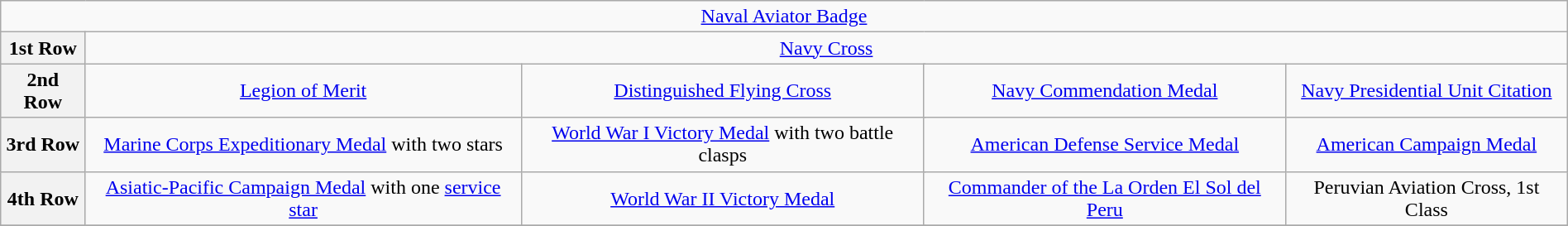<table class="wikitable" style="margin:1em auto; text-align:center;">
<tr>
<td colspan="14"><a href='#'>Naval Aviator Badge</a></td>
</tr>
<tr>
<th>1st Row</th>
<td colspan="14"><a href='#'>Navy Cross</a></td>
</tr>
<tr>
<th>2nd Row</th>
<td colspan="4"><a href='#'>Legion of Merit</a></td>
<td colspan="4"><a href='#'>Distinguished Flying Cross</a></td>
<td colspan="4"><a href='#'>Navy Commendation Medal</a></td>
<td colspan="4"><a href='#'>Navy Presidential Unit Citation</a></td>
</tr>
<tr>
<th>3rd Row</th>
<td colspan="4"><a href='#'>Marine Corps Expeditionary Medal</a> with two stars</td>
<td colspan="4"><a href='#'>World War I Victory Medal</a> with two battle clasps</td>
<td colspan="4"><a href='#'>American Defense Service Medal</a></td>
<td colspan="4"><a href='#'>American Campaign Medal</a></td>
</tr>
<tr>
<th>4th Row</th>
<td colspan="4"><a href='#'>Asiatic-Pacific Campaign Medal</a> with one <a href='#'>service star</a></td>
<td colspan="4"><a href='#'>World War II Victory Medal</a></td>
<td colspan="4"><a href='#'>Commander of the La Orden El Sol del Peru</a></td>
<td colspan="4">Peruvian Aviation Cross, 1st Class</td>
</tr>
<tr>
</tr>
</table>
